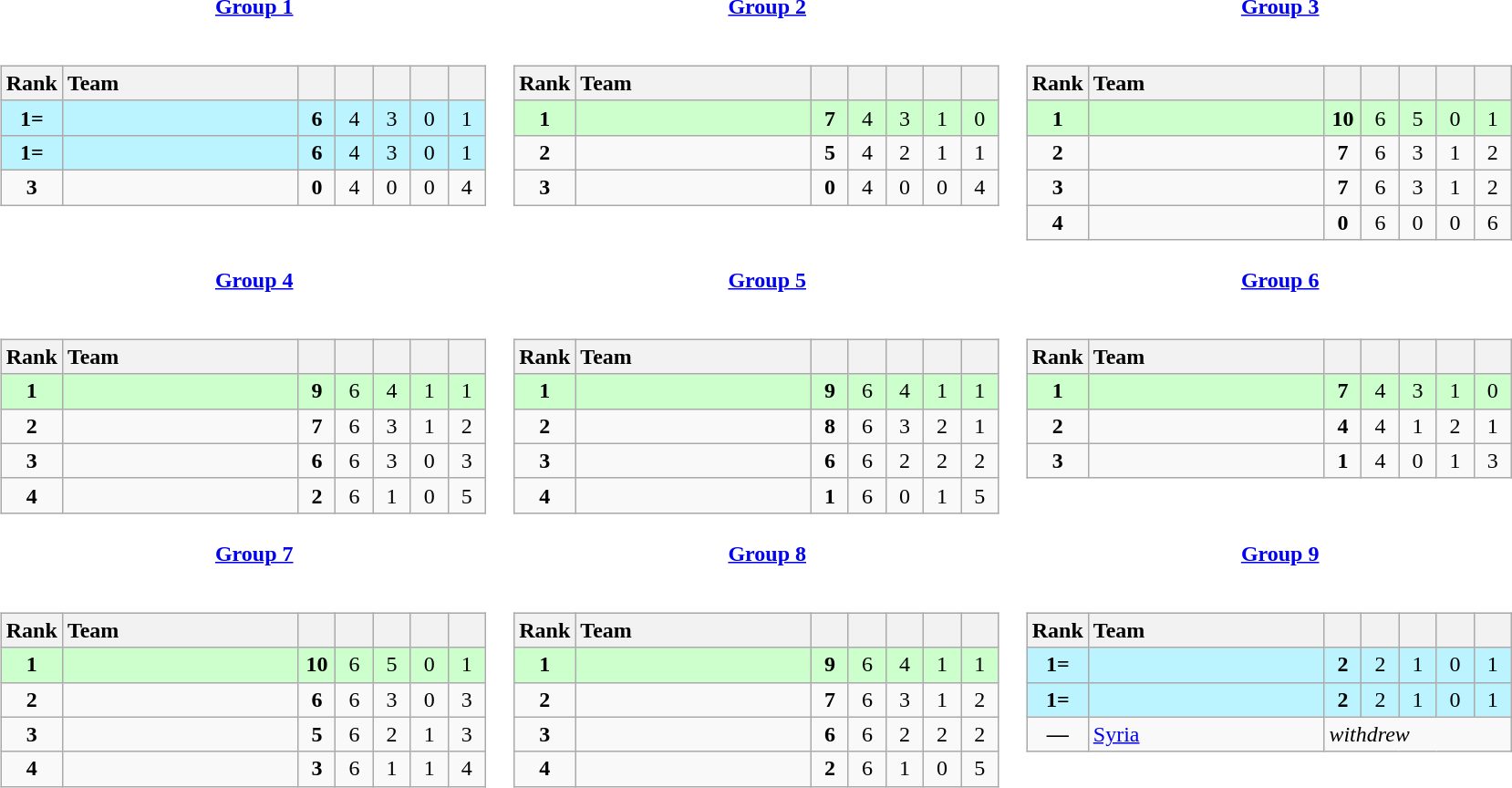<table style="text-align:center;">
<tr valign=top>
<td><strong><a href='#'>Group 1</a></strong><br><br><table class="wikitable" style="text-align: center;">
<tr>
<th width="30">Rank</th>
<th width="165" style="text-align:left;">Team</th>
<th width="20"></th>
<th width="20"></th>
<th width="20"></th>
<th width="20"></th>
<th width="20"></th>
</tr>
<tr style="background:#BBF3FF;">
<td><strong>1=</strong></td>
<td style="text-align:left;"></td>
<td><strong>6</strong></td>
<td>4</td>
<td>3</td>
<td>0</td>
<td>1</td>
</tr>
<tr style="background:#BBF3FF;">
<td><strong>1=</strong></td>
<td style="text-align:left;"></td>
<td><strong>6</strong></td>
<td>4</td>
<td>3</td>
<td>0</td>
<td>1</td>
</tr>
<tr>
<td><strong>3</strong></td>
<td style="text-align:left;"></td>
<td><strong>0</strong></td>
<td>4</td>
<td>0</td>
<td>0</td>
<td>4</td>
</tr>
</table>
</td>
<td><strong><a href='#'>Group 2</a></strong><br><br><table class="wikitable" style="text-align: center;">
<tr>
<th width="30">Rank</th>
<th width="165" style="text-align:left;">Team</th>
<th width="20"></th>
<th width="20"></th>
<th width="20"></th>
<th width="20"></th>
<th width="20"></th>
</tr>
<tr style="background:#ccffcc;">
<td><strong>1</strong></td>
<td style="text-align:left;"></td>
<td><strong>7</strong></td>
<td>4</td>
<td>3</td>
<td>1</td>
<td>0</td>
</tr>
<tr>
<td><strong>2</strong></td>
<td style="text-align:left;"></td>
<td><strong>5</strong></td>
<td>4</td>
<td>2</td>
<td>1</td>
<td>1</td>
</tr>
<tr>
<td><strong>3</strong></td>
<td style="text-align:left;"></td>
<td><strong>0</strong></td>
<td>4</td>
<td>0</td>
<td>0</td>
<td>4</td>
</tr>
</table>
</td>
<td><strong><a href='#'>Group 3</a></strong><br><br><table class="wikitable" style="text-align: center;">
<tr>
<th width="30">Rank</th>
<th width="165" style="text-align:left;">Team</th>
<th width="20"></th>
<th width="20"></th>
<th width="20"></th>
<th width="20"></th>
<th width="20"></th>
</tr>
<tr style="background:#ccffcc;">
<td><strong>1</strong></td>
<td style="text-align:left;"></td>
<td><strong>10</strong></td>
<td>6</td>
<td>5</td>
<td>0</td>
<td>1</td>
</tr>
<tr>
<td><strong>2</strong></td>
<td style="text-align:left;"></td>
<td><strong>7</strong></td>
<td>6</td>
<td>3</td>
<td>1</td>
<td>2</td>
</tr>
<tr>
<td><strong>3</strong></td>
<td style="text-align:left;"></td>
<td><strong>7</strong></td>
<td>6</td>
<td>3</td>
<td>1</td>
<td>2</td>
</tr>
<tr>
<td><strong>4</strong></td>
<td style="text-align:left;"></td>
<td><strong>0</strong></td>
<td>6</td>
<td>0</td>
<td>0</td>
<td>6</td>
</tr>
</table>
</td>
</tr>
<tr valign=top>
<td><strong><a href='#'>Group 4</a></strong><br><br><table class="wikitable" style="text-align: center;">
<tr>
<th width="30">Rank</th>
<th width="165" style="text-align:left;">Team</th>
<th width="20"></th>
<th width="20"></th>
<th width="20"></th>
<th width="20"></th>
<th width="20"></th>
</tr>
<tr style="background:#ccffcc;">
<td><strong>1</strong></td>
<td style="text-align:left;"></td>
<td><strong>9</strong></td>
<td>6</td>
<td>4</td>
<td>1</td>
<td>1</td>
</tr>
<tr>
<td><strong>2</strong></td>
<td style="text-align:left;"></td>
<td><strong>7</strong></td>
<td>6</td>
<td>3</td>
<td>1</td>
<td>2</td>
</tr>
<tr>
<td><strong>3</strong></td>
<td style="text-align:left;"></td>
<td><strong>6</strong></td>
<td>6</td>
<td>3</td>
<td>0</td>
<td>3</td>
</tr>
<tr>
<td><strong>4</strong></td>
<td style="text-align:left;"></td>
<td><strong>2</strong></td>
<td>6</td>
<td>1</td>
<td>0</td>
<td>5</td>
</tr>
</table>
</td>
<td><strong><a href='#'>Group 5</a></strong><br><br><table class="wikitable" style="text-align: center;">
<tr>
<th width="30">Rank</th>
<th width="165" style="text-align:left;">Team</th>
<th width="20"></th>
<th width="20"></th>
<th width="20"></th>
<th width="20"></th>
<th width="20"></th>
</tr>
<tr style="background:#ccffcc;">
<td><strong>1</strong></td>
<td style="text-align:left;"></td>
<td><strong>9</strong></td>
<td>6</td>
<td>4</td>
<td>1</td>
<td>1</td>
</tr>
<tr>
<td><strong>2</strong></td>
<td style="text-align:left;"></td>
<td><strong>8</strong></td>
<td>6</td>
<td>3</td>
<td>2</td>
<td>1</td>
</tr>
<tr>
<td><strong>3</strong></td>
<td style="text-align:left;"></td>
<td><strong>6</strong></td>
<td>6</td>
<td>2</td>
<td>2</td>
<td>2</td>
</tr>
<tr>
<td><strong>4</strong></td>
<td style="text-align:left;"></td>
<td><strong>1</strong></td>
<td>6</td>
<td>0</td>
<td>1</td>
<td>5</td>
</tr>
</table>
</td>
<td><strong><a href='#'>Group 6</a></strong><br><br><table class="wikitable" style="text-align: center;">
<tr>
<th width="30">Rank</th>
<th width="165" style="text-align:left;">Team</th>
<th width="20"></th>
<th width="20"></th>
<th width="20"></th>
<th width="20"></th>
<th width="20"></th>
</tr>
<tr style="background:#ccffcc;">
<td><strong>1</strong></td>
<td style="text-align:left;"></td>
<td><strong>7</strong></td>
<td>4</td>
<td>3</td>
<td>1</td>
<td>0</td>
</tr>
<tr>
<td><strong>2</strong></td>
<td style="text-align:left;"></td>
<td><strong>4</strong></td>
<td>4</td>
<td>1</td>
<td>2</td>
<td>1</td>
</tr>
<tr>
<td><strong>3</strong></td>
<td style="text-align:left;"></td>
<td><strong>1</strong></td>
<td>4</td>
<td>0</td>
<td>1</td>
<td>3</td>
</tr>
</table>
</td>
</tr>
<tr valign=top>
<td><strong><a href='#'>Group 7</a></strong><br><br><table class="wikitable" style="text-align: center;">
<tr>
<th width="30">Rank</th>
<th width="165" style="text-align:left;">Team</th>
<th width="20"></th>
<th width="20"></th>
<th width="20"></th>
<th width="20"></th>
<th width="20"></th>
</tr>
<tr style="background:#ccffcc;">
<td><strong>1</strong></td>
<td style="text-align:left;"></td>
<td><strong>10</strong></td>
<td>6</td>
<td>5</td>
<td>0</td>
<td>1</td>
</tr>
<tr>
<td><strong>2</strong></td>
<td style="text-align:left;"></td>
<td><strong>6</strong></td>
<td>6</td>
<td>3</td>
<td>0</td>
<td>3</td>
</tr>
<tr>
<td><strong>3</strong></td>
<td style="text-align:left;"></td>
<td><strong>5</strong></td>
<td>6</td>
<td>2</td>
<td>1</td>
<td>3</td>
</tr>
<tr>
<td><strong>4</strong></td>
<td style="text-align:left;"></td>
<td><strong>3</strong></td>
<td>6</td>
<td>1</td>
<td>1</td>
<td>4</td>
</tr>
</table>
</td>
<td><strong><a href='#'>Group 8</a></strong><br><br><table class="wikitable" style="text-align: center;">
<tr>
<th width="30">Rank</th>
<th width="165" style="text-align:left;">Team</th>
<th width="20"></th>
<th width="20"></th>
<th width="20"></th>
<th width="20"></th>
<th width="20"></th>
</tr>
<tr style="background:#ccffcc;">
<td><strong>1</strong></td>
<td style="text-align:left;"></td>
<td><strong>9</strong></td>
<td>6</td>
<td>4</td>
<td>1</td>
<td>1</td>
</tr>
<tr>
<td><strong>2</strong></td>
<td style="text-align:left;"></td>
<td><strong>7</strong></td>
<td>6</td>
<td>3</td>
<td>1</td>
<td>2</td>
</tr>
<tr>
<td><strong>3</strong></td>
<td style="text-align:left;"></td>
<td><strong>6</strong></td>
<td>6</td>
<td>2</td>
<td>2</td>
<td>2</td>
</tr>
<tr>
<td><strong>4</strong></td>
<td style="text-align:left;"></td>
<td><strong>2</strong></td>
<td>6</td>
<td>1</td>
<td>0</td>
<td>5</td>
</tr>
</table>
</td>
<td><strong><a href='#'>Group 9</a></strong><br><br><table class="wikitable" style="text-align: center;">
<tr>
<th width="30">Rank</th>
<th width="165" style="text-align:left;">Team</th>
<th width="20"></th>
<th width="20"></th>
<th width="20"></th>
<th width="20"></th>
<th width="20"></th>
</tr>
<tr style="background:#BBF3FF;">
<td><strong>1=</strong></td>
<td style="text-align:left;"></td>
<td><strong>2</strong></td>
<td>2</td>
<td>1</td>
<td>0</td>
<td>1</td>
</tr>
<tr style="background:#BBF3FF;">
<td><strong>1=</strong></td>
<td style="text-align:left;"></td>
<td><strong>2</strong></td>
<td>2</td>
<td>1</td>
<td>0</td>
<td>1</td>
</tr>
<tr>
<td><strong>—</strong></td>
<td style="text-align:left;"> <a href='#'>Syria</a></td>
<td colspan="5" align="left"><em>withdrew</em></td>
</tr>
</table>
</td>
</tr>
</table>
